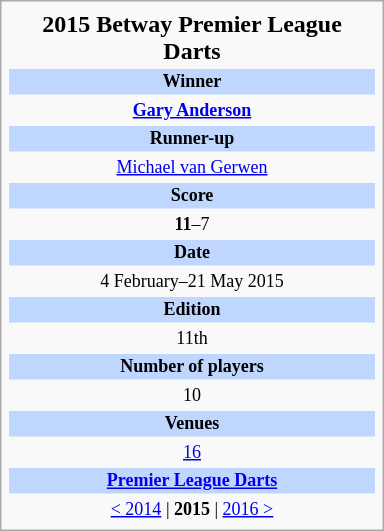<table class="infobox darts" style="width: 16em; text-align: center;">
<tr>
<th style="font-size: 16px;">2015 Betway Premier League Darts</th>
</tr>
<tr>
<td style="font-size: 12px; background: #BFD7FF;"><strong>Winner</strong></td>
</tr>
<tr>
<td style="font-size: 12px;"> <strong><a href='#'>Gary Anderson</a></strong></td>
</tr>
<tr>
<td style="font-size: 12px; background: #BFD7FF;"><strong>Runner-up</strong></td>
</tr>
<tr>
<td style="font-size: 12px;"> <a href='#'>Michael van Gerwen</a></td>
</tr>
<tr>
<td style="font-size: 12px; background: #BFD7FF;"><strong>Score</strong></td>
</tr>
<tr>
<td style="font-size: 12px;"><strong>11</strong>–7</td>
</tr>
<tr>
<td style="font-size: 12px; background: #BFD7FF;"><strong>Date</strong></td>
</tr>
<tr>
<td style="font-size: 12px;">4 February–21 May 2015</td>
</tr>
<tr>
<td style="font-size: 12px; background: #BFD7FF;"><strong>Edition</strong></td>
</tr>
<tr>
<td style="font-size: 12px;">11th</td>
</tr>
<tr>
<td style="font-size: 12px; background: #BFD7FF;"><strong>Number of players</strong></td>
</tr>
<tr>
<td style="font-size: 12px;">10</td>
</tr>
<tr>
<td style="font-size: 12px; background: #BFD7FF;"><strong>Venues</strong></td>
</tr>
<tr>
<td style="font-size: 12px;"><a href='#'>16</a></td>
</tr>
<tr>
<td style="font-size: 12px; background: #BFD7FF;"><strong><a href='#'>Premier League Darts</a></strong></td>
</tr>
<tr>
<td style="font-size: 12px;"><a href='#'>< 2014</a> | <strong>2015</strong> | <a href='#'>2016 ></a></td>
</tr>
</table>
